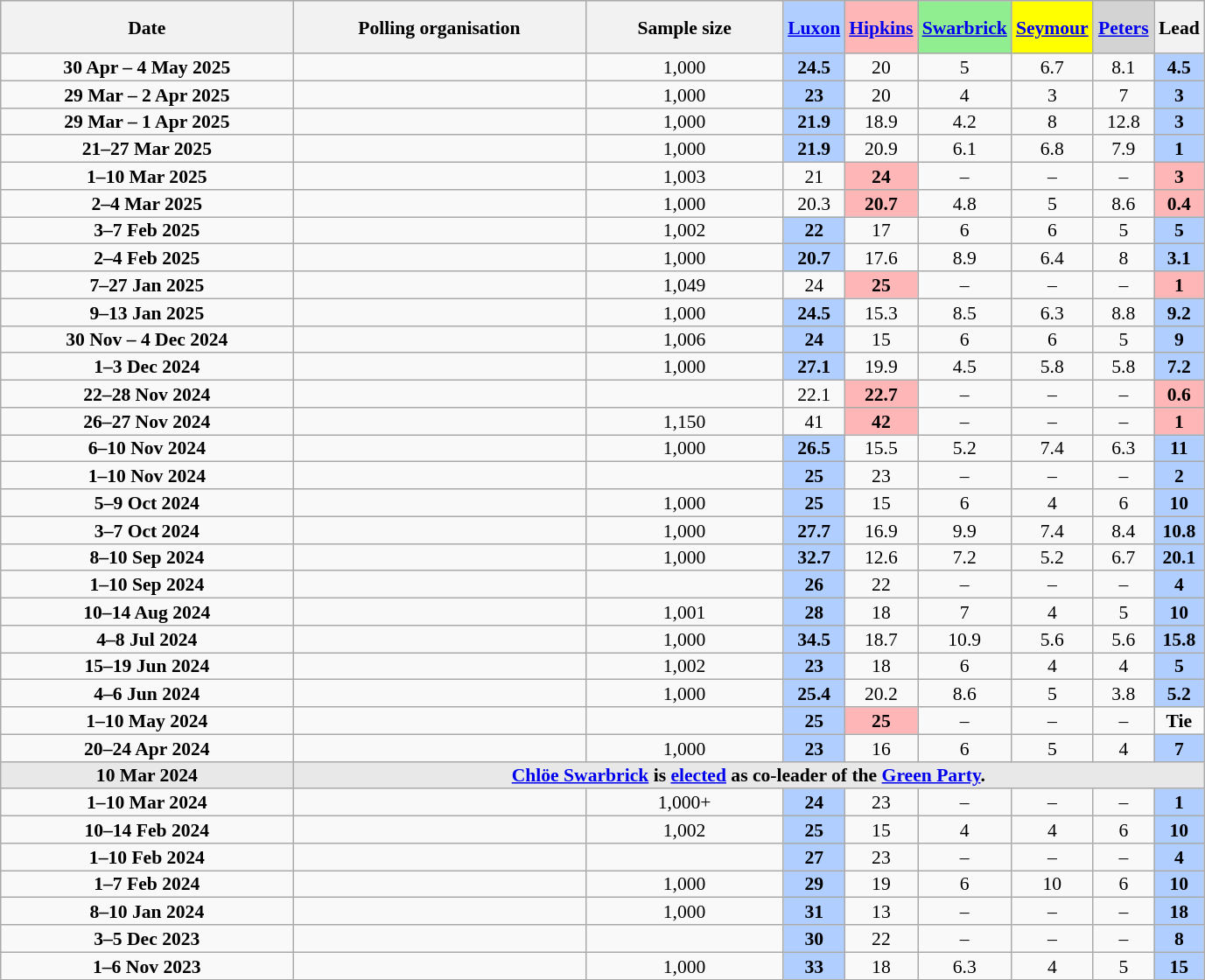<table class="wikitable sortable" style="text-align:center;font-size:90%;line-height:14px;">
<tr style="background:#e8e8e8;height:40px;">
<th style="width:15em;">Date</th>
<th style="width:15em;">Polling organisation</th>
<th style="width:10em;">Sample size</th>
<th style="background-color:#B0CEFF;width:40px"><a href='#'>Luxon</a></th>
<th style="background-color:#FFB6B6;width:40px"><a href='#'>Hipkins</a></th>
<th style="background-color:#90EE90;width:40px"><a href='#'>Swarbrick</a></th>
<th style="background-color:#FFFF00;width:40px"><a href='#'>Seymour</a></th>
<th style="background-color:#D3D3D3;width:40px"><a href='#'>Peters</a></th>
<th style="width:2em;" data-sort-type="number">Lead</th>
</tr>
<tr>
<td data-sort-value="2025-05-04"><strong>30 Apr – 4 May 2025</strong></td>
<td></td>
<td>1,000</td>
<td style="background:#B0CEFF;"><strong>24.5</strong></td>
<td>20</td>
<td>5</td>
<td>6.7</td>
<td>8.1</td>
<td style="background:#B0CEFF;"><strong>4.5</strong></td>
</tr>
<tr>
<td data-sort-value="2025-04-02"><strong>29 Mar – 2 Apr 2025</strong></td>
<td></td>
<td>1,000</td>
<td style="background:#B0CEFF;"><strong>23</strong></td>
<td>20</td>
<td>4</td>
<td>3</td>
<td>7</td>
<td style="background:#B0CEFF;"><strong>3</strong></td>
</tr>
<tr>
<td data-sort-value="2025-04-01"><strong>29 Mar – 1 Apr 2025</strong></td>
<td></td>
<td>1,000</td>
<td style="background:#B0CEFF;"><strong>21.9</strong></td>
<td>18.9</td>
<td>4.2</td>
<td>8</td>
<td>12.8</td>
<td style="background:#B0CEFF;"><strong>3</strong></td>
</tr>
<tr>
<td data-sort-value="2025-03-27"><strong>21–27 Mar 2025</strong></td>
<td></td>
<td>1,000</td>
<td style="background:#B0CEFF;"><strong>21.9</strong></td>
<td>20.9</td>
<td>6.1</td>
<td>6.8</td>
<td>7.9</td>
<td style="background:#B0CEFF;"><strong>1</strong></td>
</tr>
<tr>
<td data-sort-value="2025-03-10"><strong>1–10 Mar 2025</strong></td>
<td></td>
<td>1,003</td>
<td>21</td>
<td style="background:#FFB6B6;"><strong>24</strong></td>
<td>–</td>
<td>–</td>
<td>–</td>
<td style="background:#FFB6B6;"><strong>3</strong></td>
</tr>
<tr>
<td data-sort-value="2025-03-04"><strong>2–4 Mar 2025</strong></td>
<td></td>
<td>1,000</td>
<td>20.3</td>
<td style="background:#FFB6B6;"><strong>20.7</strong></td>
<td>4.8</td>
<td>5</td>
<td>8.6</td>
<td style="background:#FFB6B6;"><strong>0.4</strong></td>
</tr>
<tr>
<td data-sort-value="2025-02-07"><strong>3–7 Feb 2025</strong></td>
<td></td>
<td>1,002</td>
<td style="background:#B0CEFF;"><strong>22</strong></td>
<td>17</td>
<td>6</td>
<td>6</td>
<td>5</td>
<td style="background:#B0CEFF;"><strong>5</strong></td>
</tr>
<tr>
<td data-sort-value="2025-02-04"><strong>2–4 Feb 2025</strong></td>
<td></td>
<td>1,000</td>
<td style="background:#B0CEFF;"><strong>20.7</strong></td>
<td>17.6</td>
<td>8.9</td>
<td>6.4</td>
<td>8</td>
<td style="background:#B0CEFF;"><strong>3.1</strong></td>
</tr>
<tr>
<td data-sort-value="2025-01-27"><strong>7–27 Jan 2025</strong></td>
<td></td>
<td>1,049</td>
<td>24</td>
<td style="background:#FFB6B6;"><strong>25</strong></td>
<td>–</td>
<td>–</td>
<td>–</td>
<td style="background:#FFB6B6;"><strong>1</strong></td>
</tr>
<tr>
<td data-sort-value="2025-01-13"><strong>9–13 Jan 2025</strong></td>
<td></td>
<td>1,000</td>
<td style="background:#B0CEFF;"><strong>24.5</strong></td>
<td>15.3</td>
<td>8.5</td>
<td>6.3</td>
<td>8.8</td>
<td style="background:#B0CEFF;"><strong>9.2</strong></td>
</tr>
<tr>
<td data-sort-value="2024-12-04"><strong>30 Nov – 4 Dec 2024</strong></td>
<td></td>
<td>1,006</td>
<td style="background:#B0CEFF;"><strong>24</strong></td>
<td>15</td>
<td>6</td>
<td>6</td>
<td>5</td>
<td style="background:#B0CEFF;"><strong>9</strong></td>
</tr>
<tr>
<td data-sort-value="2024-12-03"><strong>1–3 Dec 2024</strong></td>
<td></td>
<td>1,000</td>
<td style="background:#B0CEFF;"><strong>27.1</strong></td>
<td>19.9</td>
<td>4.5</td>
<td>5.8</td>
<td>5.8</td>
<td style="background:#B0CEFF;"><strong>7.2</strong></td>
</tr>
<tr>
<td data-sort-value="2024-11-28"><strong>22–28 Nov 2024</strong></td>
<td></td>
<td></td>
<td>22.1</td>
<td style="background:#FFB6B6;"><strong>22.7</strong></td>
<td>–</td>
<td>–</td>
<td>–</td>
<td style="background:#FFB6B6;"><strong>0.6</strong></td>
</tr>
<tr>
<td data-sort-value="2024-11-27"><strong>26–27 Nov 2024</strong></td>
<td></td>
<td>1,150</td>
<td>41</td>
<td style="background:#FFB6B6;"><strong>42</strong></td>
<td>–</td>
<td>–</td>
<td>–</td>
<td style="background:#FFB6B6;"><strong>1</strong></td>
</tr>
<tr>
<td data-sort-value="2024-11-10"><strong>6–10 Nov 2024</strong></td>
<td></td>
<td>1,000</td>
<td style="background:#B0CEFF;"><strong>26.5</strong></td>
<td>15.5</td>
<td>5.2</td>
<td>7.4</td>
<td>6.3</td>
<td style="background:#B0CEFF;"><strong>11</strong></td>
</tr>
<tr>
<td data-sort-value="2024-11-10"><strong>1–10 Nov 2024</strong></td>
<td></td>
<td></td>
<td style="background:#B0CEFF;"><strong>25</strong></td>
<td>23</td>
<td>–</td>
<td>–</td>
<td>–</td>
<td style="background:#B0CEFF;"><strong>2</strong></td>
</tr>
<tr>
<td data-sort-value="2024-10-09"><strong>5–9 Oct 2024</strong></td>
<td></td>
<td>1,000</td>
<td style="background:#B0CEFF;"><strong>25</strong></td>
<td>15</td>
<td>6</td>
<td>4</td>
<td>6</td>
<td style="background:#B0CEFF;"><strong>10</strong></td>
</tr>
<tr>
<td data-sort-value="2024-10-07"><strong>3–7 Oct 2024</strong></td>
<td></td>
<td>1,000</td>
<td style="background:#B0CEFF;"><strong>27.7</strong></td>
<td>16.9</td>
<td>9.9</td>
<td>7.4</td>
<td>8.4</td>
<td style="background:#B0CEFF;"><strong>10.8</strong></td>
</tr>
<tr>
<td data-sort-value="2024-09-10"><strong>8–10 Sep 2024</strong></td>
<td></td>
<td>1,000</td>
<td style="background:#B0CEFF;"><strong>32.7</strong></td>
<td>12.6</td>
<td>7.2</td>
<td>5.2</td>
<td>6.7</td>
<td style="background:#B0CEFF;"><strong>20.1</strong></td>
</tr>
<tr>
<td data-sort-value="2024-09-10"><strong>1–10 Sep 2024</strong></td>
<td></td>
<td></td>
<td style="background:#B0CEFF;"><strong>26</strong></td>
<td>22</td>
<td>–</td>
<td>–</td>
<td>–</td>
<td style="background:#B0CEFF;"><strong>4</strong></td>
</tr>
<tr>
<td data-sort-value="2024-08-14"><strong>10–14 Aug 2024</strong></td>
<td></td>
<td>1,001</td>
<td style="background:#B0CEFF;"><strong>28</strong></td>
<td>18</td>
<td>7</td>
<td>4</td>
<td>5</td>
<td style="background:#B0CEFF;"><strong>10</strong></td>
</tr>
<tr>
<td data-sort-value="2024-07-08"><strong>4–8 Jul 2024</strong></td>
<td></td>
<td>1,000</td>
<td style="background:#B0CEFF;"><strong>34.5</strong></td>
<td>18.7</td>
<td>10.9</td>
<td>5.6</td>
<td>5.6</td>
<td style="background:#B0CEFF;"><strong>15.8</strong></td>
</tr>
<tr>
<td data-sort-value="2024-06-19"><strong>15–19 Jun 2024</strong></td>
<td></td>
<td>1,002</td>
<td style="background:#B0CEFF;"><strong>23</strong></td>
<td>18</td>
<td>6</td>
<td>4</td>
<td>4</td>
<td style="background:#B0CEFF;"><strong>5</strong></td>
</tr>
<tr>
<td data-sort-value="2024-06-06"><strong>4–6 Jun 2024</strong></td>
<td></td>
<td>1,000</td>
<td style="background:#B0CEFF;"><strong>25.4</strong></td>
<td>20.2</td>
<td>8.6</td>
<td>5</td>
<td>3.8</td>
<td style="background:#B0CEFF;"><strong>5.2</strong></td>
</tr>
<tr>
<td data-sort-value="2024-05-10"><strong>1–10 May 2024</strong></td>
<td></td>
<td></td>
<td style="background:#B0CEFF;"><strong>25</strong></td>
<td style="background:#FFB6B6;"><strong>25</strong></td>
<td>–</td>
<td>–</td>
<td>–</td>
<td><strong>Tie</strong></td>
</tr>
<tr>
<td data-sort-value="2024-04-24"><strong>20–24 Apr 2024</strong></td>
<td></td>
<td>1,000</td>
<td style="background:#B0CEFF;"><strong>23</strong></td>
<td>16</td>
<td>6</td>
<td>5</td>
<td>4</td>
<td style="background:#B0CEFF;"><strong>7</strong></td>
</tr>
<tr>
<td style="background:#E8E8E8 "><strong>10 Mar 2024</strong></td>
<td colspan="11" style="background:#E8E8E8 "><strong><a href='#'>Chlöe Swarbrick</a> is <a href='#'>elected</a> as co-leader of the <a href='#'>Green Party</a>.</strong></td>
</tr>
<tr>
<td data-sort-value="2024-03-10"><strong>1–10 Mar 2024</strong></td>
<td></td>
<td>1,000+</td>
<td style="background:#B0CEFF;"><strong>24</strong></td>
<td>23</td>
<td>–</td>
<td>–</td>
<td>–</td>
<td style="background:#B0CEFF;"><strong>1</strong></td>
</tr>
<tr>
<td data-sort-value="2024-02-14"><strong>10–14 Feb 2024</strong></td>
<td></td>
<td>1,002</td>
<td style="background:#B0CEFF;"><strong>25</strong></td>
<td>15</td>
<td>4</td>
<td>4</td>
<td>6</td>
<td style="background:#B0CEFF;"><strong>10</strong></td>
</tr>
<tr>
<td data-sort-value="2024-02-10"><strong>1–10 Feb 2024</strong></td>
<td></td>
<td></td>
<td style="background:#B0CEFF;"><strong>27</strong></td>
<td>23</td>
<td>–</td>
<td>–</td>
<td>–</td>
<td style="background:#B0CEFF;"><strong>4</strong></td>
</tr>
<tr>
<td data-sort-value="2024-02-07"><strong>1–7 Feb 2024</strong></td>
<td></td>
<td>1,000</td>
<td style="background:#B0CEFF;"><strong>29</strong></td>
<td>19</td>
<td>6</td>
<td>10</td>
<td>6</td>
<td style="background:#B0CEFF;"><strong>10</strong></td>
</tr>
<tr>
<td data-sort-value="2024-01-10"><strong>8–10 Jan 2024</strong></td>
<td></td>
<td>1,000</td>
<td style="background:#B0CEFF;"><strong>31</strong></td>
<td>13</td>
<td>–</td>
<td>–</td>
<td>–</td>
<td style="background:#B0CEFF;"><strong>18</strong></td>
</tr>
<tr>
<td data-sort-value="2023-12-05"><strong>3–5 Dec 2023</strong></td>
<td></td>
<td></td>
<td style="background:#B0CEFF;"><strong>30</strong></td>
<td>22</td>
<td>–</td>
<td>–</td>
<td>–</td>
<td style="background:#B0CEFF;"><strong>8</strong></td>
</tr>
<tr>
<td data-sort-value="2023-11-06"><strong>1–6 Nov 2023</strong></td>
<td></td>
<td>1,000</td>
<td style="background:#B0CEFF;"><strong>33</strong></td>
<td>18</td>
<td>6.3</td>
<td>4</td>
<td>5</td>
<td style="background:#B0CEFF;"><strong>15</strong></td>
</tr>
</table>
